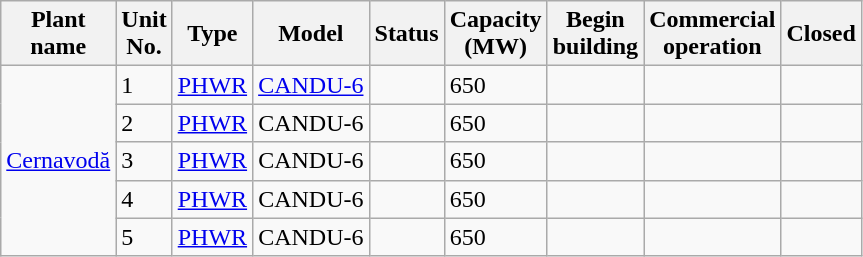<table class="wikitable sortable mw-datatable">
<tr>
<th>Plant<br>name</th>
<th>Unit<br>No.</th>
<th>Type</th>
<th>Model</th>
<th>Status</th>
<th>Capacity<br>(MW)</th>
<th>Begin<br>building</th>
<th>Commercial<br>operation</th>
<th>Closed</th>
</tr>
<tr>
<td rowspan=5><a href='#'>Cernavodă</a></td>
<td>1</td>
<td><a href='#'>PHWR</a></td>
<td><a href='#'>CANDU-6</a></td>
<td></td>
<td>650</td>
<td></td>
<td></td>
<td></td>
</tr>
<tr>
<td>2</td>
<td><a href='#'>PHWR</a></td>
<td>CANDU-6</td>
<td></td>
<td>650</td>
<td></td>
<td></td>
<td></td>
</tr>
<tr>
<td>3</td>
<td><a href='#'>PHWR</a></td>
<td>CANDU-6</td>
<td></td>
<td>650</td>
<td></td>
<td></td>
<td></td>
</tr>
<tr>
<td>4</td>
<td><a href='#'>PHWR</a></td>
<td>CANDU-6</td>
<td></td>
<td>650</td>
<td></td>
<td></td>
<td></td>
</tr>
<tr>
<td>5</td>
<td><a href='#'>PHWR</a></td>
<td>CANDU-6</td>
<td></td>
<td>650</td>
<td></td>
<td></td>
<td></td>
</tr>
</table>
